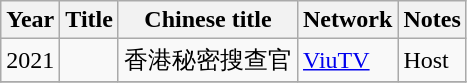<table class="wikitable plainrowheaders">
<tr>
<th>Year</th>
<th>Title</th>
<th>Chinese title</th>
<th>Network</th>
<th>Notes</th>
</tr>
<tr>
<td>2021</td>
<td><em></em></td>
<td>香港秘密搜查官</td>
<td><a href='#'>ViuTV</a></td>
<td>Host</td>
</tr>
<tr>
</tr>
</table>
